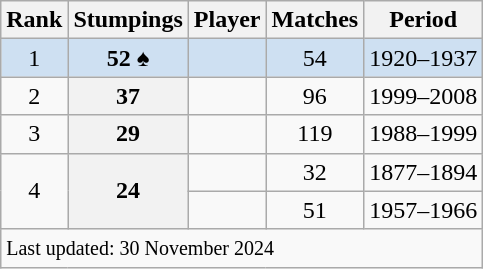<table class="wikitable plainrowheaders sortable">
<tr>
<th scope=col>Rank</th>
<th scope=col>Stumpings</th>
<th scope=col>Player</th>
<th scope=col>Matches</th>
<th scope=col>Period</th>
</tr>
<tr bgcolor=#cee0f2>
<td align=center>1</td>
<th scope=row style="background:#cee0f2; text-align:center;">52 ♠</th>
<td></td>
<td align=center>54</td>
<td>1920–1937</td>
</tr>
<tr>
<td align=center>2</td>
<th scope=row style=text-align:center;>37</th>
<td></td>
<td align=center>96</td>
<td>1999–2008</td>
</tr>
<tr>
<td align=center>3</td>
<th scope=row style=text-align:center;>29</th>
<td></td>
<td align=center>119</td>
<td>1988–1999</td>
</tr>
<tr>
<td align=center rowspan=2>4</td>
<th scope=row style=text-align:center; rowspan=2>24</th>
<td></td>
<td align=center>32</td>
<td>1877–1894</td>
</tr>
<tr>
<td></td>
<td align=center>51</td>
<td>1957–1966</td>
</tr>
<tr class=sortbottom>
<td colspan=5><small>Last updated: 30 November 2024</small></td>
</tr>
</table>
